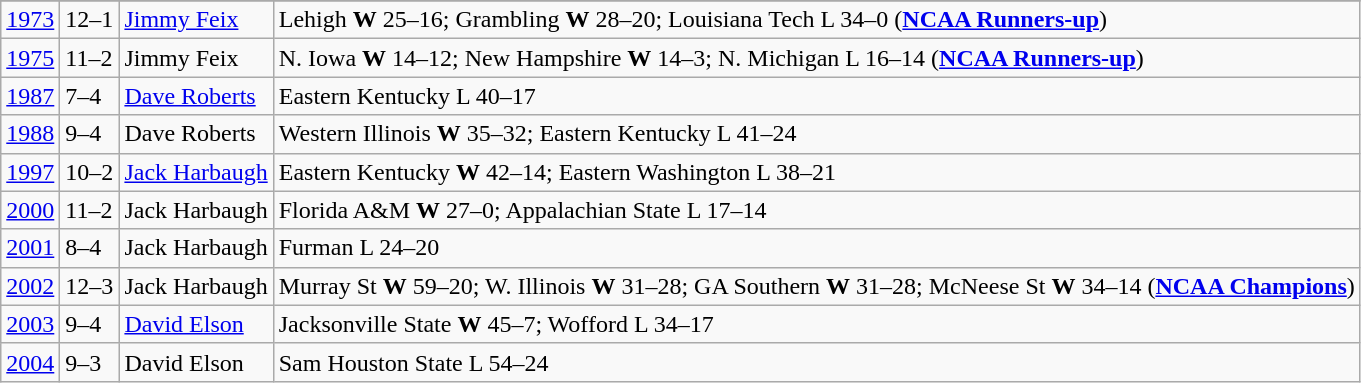<table class="wikitable">
<tr>
</tr>
<tr>
<td><a href='#'>1973</a></td>
<td>12–1</td>
<td><a href='#'>Jimmy Feix</a></td>
<td>Lehigh <strong>W</strong> 25–16; Grambling <strong>W</strong> 28–20; Louisiana Tech L 34–0 (<a href='#'><strong>NCAA Runners-up</strong></a>)</td>
</tr>
<tr>
<td><a href='#'>1975</a></td>
<td>11–2</td>
<td>Jimmy Feix</td>
<td>N. Iowa <strong>W</strong> 14–12; New Hampshire <strong>W</strong> 14–3; N. Michigan L 16–14 (<a href='#'><strong>NCAA Runners-up</strong></a>)</td>
</tr>
<tr>
<td><a href='#'>1987</a></td>
<td>7–4</td>
<td><a href='#'>Dave Roberts</a></td>
<td>Eastern Kentucky L 40–17</td>
</tr>
<tr>
<td><a href='#'>1988</a></td>
<td>9–4</td>
<td>Dave Roberts</td>
<td>Western Illinois <strong>W</strong> 35–32; Eastern Kentucky L 41–24</td>
</tr>
<tr>
<td><a href='#'>1997</a></td>
<td>10–2</td>
<td><a href='#'>Jack Harbaugh</a></td>
<td>Eastern Kentucky <strong>W</strong> 42–14; Eastern Washington L 38–21</td>
</tr>
<tr>
<td><a href='#'>2000</a></td>
<td>11–2</td>
<td>Jack Harbaugh</td>
<td>Florida A&M <strong>W</strong> 27–0; Appalachian State L 17–14</td>
</tr>
<tr>
<td><a href='#'>2001</a></td>
<td>8–4</td>
<td>Jack Harbaugh</td>
<td>Furman L 24–20</td>
</tr>
<tr>
<td><a href='#'>2002</a></td>
<td>12–3</td>
<td>Jack Harbaugh</td>
<td>Murray St <strong>W</strong> 59–20; W. Illinois <strong>W</strong> 31–28; GA Southern <strong>W</strong> 31–28; McNeese St <strong>W</strong> 34–14 (<a href='#'><strong>NCAA Champions</strong></a>)</td>
</tr>
<tr>
<td><a href='#'>2003</a></td>
<td>9–4</td>
<td><a href='#'>David Elson</a></td>
<td>Jacksonville State <strong>W</strong> 45–7; Wofford L 34–17</td>
</tr>
<tr>
<td><a href='#'>2004</a></td>
<td>9–3</td>
<td>David Elson</td>
<td>Sam Houston State L 54–24</td>
</tr>
</table>
